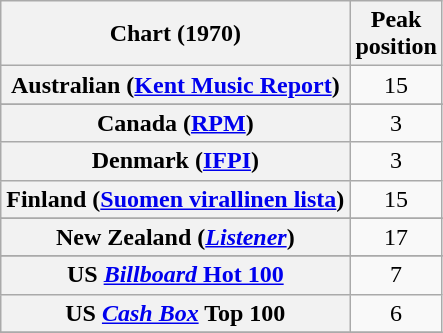<table class="wikitable sortable plainrowheaders" style="text-align:center">
<tr>
<th scope="col">Chart (1970)</th>
<th scope="col">Peak<br>position</th>
</tr>
<tr>
<th scope="row">Australian (<a href='#'>Kent Music Report</a>)</th>
<td>15</td>
</tr>
<tr>
</tr>
<tr>
</tr>
<tr>
</tr>
<tr>
<th scope="row">Canada (<a href='#'>RPM</a>)</th>
<td>3</td>
</tr>
<tr>
<th scope="row">Denmark (<a href='#'>IFPI</a>)</th>
<td>3</td>
</tr>
<tr>
<th scope="row">Finland (<a href='#'>Suomen virallinen lista</a>)</th>
<td>15</td>
</tr>
<tr>
</tr>
<tr>
</tr>
<tr>
</tr>
<tr>
<th scope="row">New Zealand (<em><a href='#'>Listener</a></em>)</th>
<td>17</td>
</tr>
<tr>
</tr>
<tr>
</tr>
<tr>
</tr>
<tr>
<th scope="row">US <a href='#'><em>Billboard</em> Hot 100</a></th>
<td>7</td>
</tr>
<tr>
<th scope="row">US <em><a href='#'>Cash Box</a></em> Top 100</th>
<td>6</td>
</tr>
<tr>
</tr>
</table>
